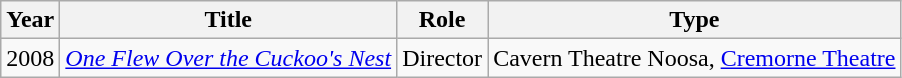<table class="wikitable">
<tr>
<th>Year</th>
<th>Title</th>
<th>Role</th>
<th>Type</th>
</tr>
<tr>
<td>2008</td>
<td><em><a href='#'>One Flew Over the Cuckoo's Nest</a></em></td>
<td>Director</td>
<td>Cavern Theatre Noosa, <a href='#'>Cremorne Theatre</a></td>
</tr>
</table>
